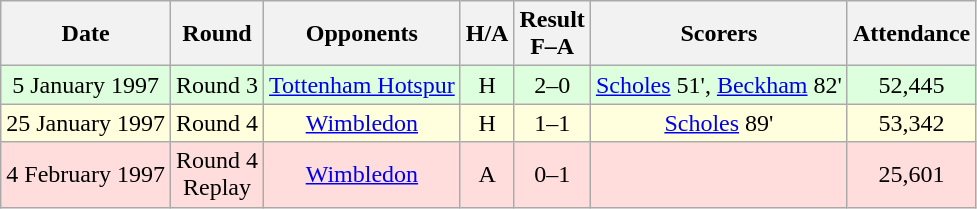<table class="wikitable" style="text-align:center">
<tr>
<th>Date</th>
<th>Round</th>
<th>Opponents</th>
<th>H/A</th>
<th>Result<br>F–A</th>
<th>Scorers</th>
<th>Attendance</th>
</tr>
<tr bgcolor="#ddffdd">
<td>5 January 1997</td>
<td>Round 3</td>
<td><a href='#'>Tottenham Hotspur</a></td>
<td>H</td>
<td>2–0</td>
<td><a href='#'>Scholes</a> 51', <a href='#'>Beckham</a> 82'</td>
<td>52,445</td>
</tr>
<tr bgcolor="#ffffdd">
<td>25 January 1997</td>
<td>Round 4</td>
<td><a href='#'>Wimbledon</a></td>
<td>H</td>
<td>1–1</td>
<td><a href='#'>Scholes</a> 89'</td>
<td>53,342</td>
</tr>
<tr bgcolor="#ffdddd">
<td>4 February 1997</td>
<td>Round 4<br>Replay</td>
<td><a href='#'>Wimbledon</a></td>
<td>A</td>
<td>0–1</td>
<td></td>
<td>25,601</td>
</tr>
</table>
